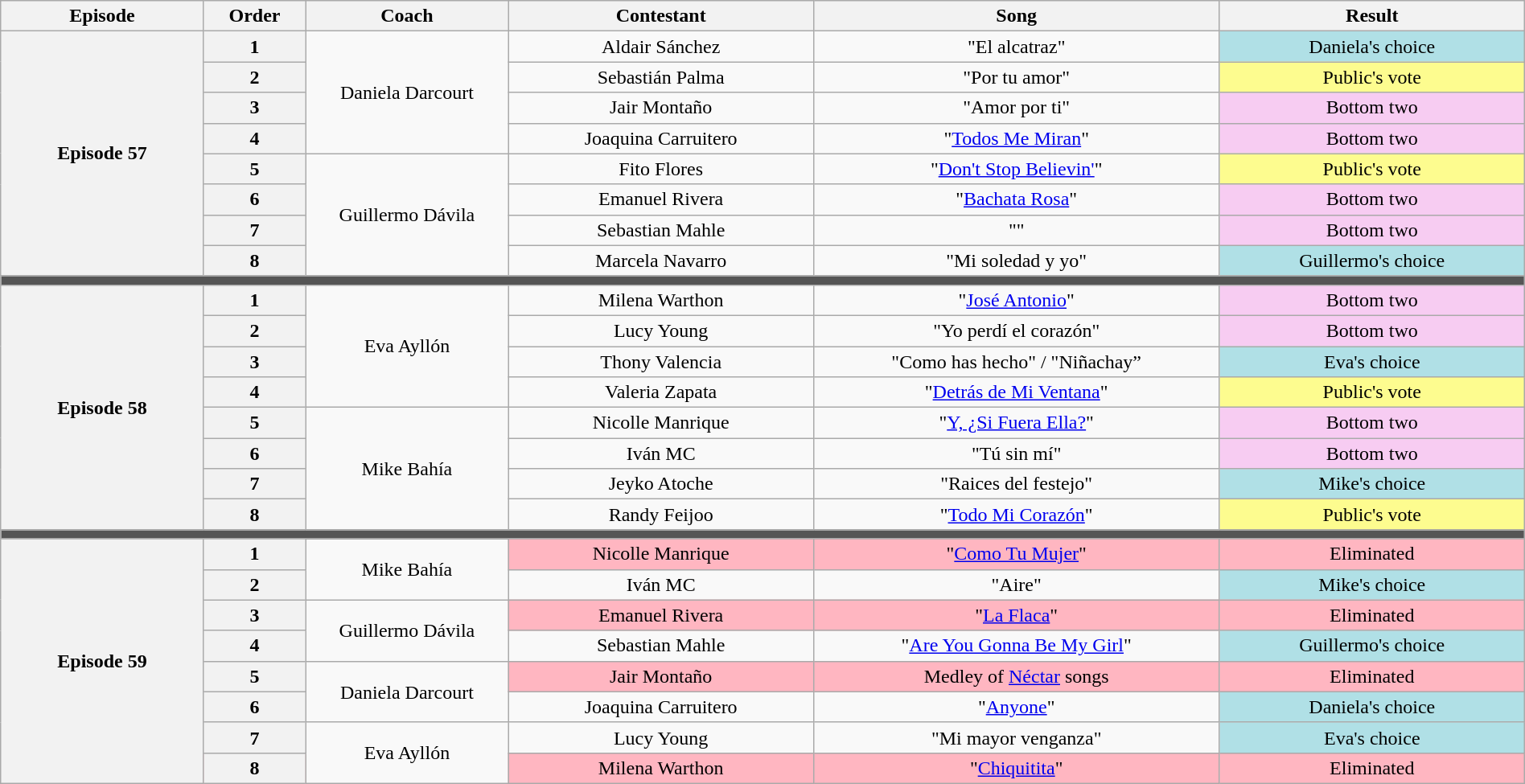<table class="wikitable" style="text-align: center; width:100%">
<tr>
<th style="width:10%">Episode</th>
<th style="width:05%">Order</th>
<th style="width:10%">Coach</th>
<th style="width:15%">Contestant</th>
<th style="width:20%">Song</th>
<th style="width:15%">Result</th>
</tr>
<tr>
<th rowspan="8">Episode 57<br></th>
<th>1</th>
<td rowspan="4">Daniela Darcourt</td>
<td>Aldair Sánchez</td>
<td>"El alcatraz"</td>
<td bgcolor="#b0e0e6">Daniela's choice</td>
</tr>
<tr>
<th>2</th>
<td>Sebastián Palma</td>
<td>"Por tu amor"</td>
<td bgcolor="#fdfc8f">Public's vote</td>
</tr>
<tr>
<th>3</th>
<td>Jair Montaño</td>
<td>"Amor por ti"</td>
<td bgcolor="#f7ccf2">Bottom two</td>
</tr>
<tr>
<th>4</th>
<td>Joaquina Carruitero</td>
<td>"<a href='#'>Todos Me Miran</a>"</td>
<td bgcolor="#f7ccf2">Bottom two</td>
</tr>
<tr>
<th>5</th>
<td rowspan="4">Guillermo Dávila</td>
<td>Fito Flores</td>
<td>"<a href='#'>Don't Stop Believin'</a>"</td>
<td bgcolor="#fdfc8f">Public's vote</td>
</tr>
<tr>
<th>6</th>
<td>Emanuel Rivera</td>
<td>"<a href='#'>Bachata Rosa</a>"</td>
<td bgcolor="#f7ccf2">Bottom two</td>
</tr>
<tr>
<th>7</th>
<td>Sebastian Mahle</td>
<td>""</td>
<td bgcolor="#f7ccf2">Bottom two</td>
</tr>
<tr>
<th>8</th>
<td>Marcela Navarro</td>
<td>"Mi soledad y yo"</td>
<td bgcolor="#b0e0e6">Guillermo's choice</td>
</tr>
<tr>
<td colspan="11" bgcolor="#555"></td>
</tr>
<tr>
<th rowspan="8">Episode 58<br></th>
<th>1</th>
<td rowspan="4">Eva Ayllón</td>
<td>Milena Warthon</td>
<td>"<a href='#'>José Antonio</a>"</td>
<td bgcolor="#f7ccf2">Bottom two</td>
</tr>
<tr>
<th>2</th>
<td>Lucy Young</td>
<td>"Yo perdí el corazón"</td>
<td bgcolor="#f7ccf2">Bottom two</td>
</tr>
<tr>
<th>3</th>
<td>Thony Valencia</td>
<td>"Como has hecho" / "Niñachay”</td>
<td bgcolor="#b0e0e6">Eva's choice</td>
</tr>
<tr>
<th>4</th>
<td>Valeria Zapata</td>
<td>"<a href='#'>Detrás de Mi Ventana</a>"</td>
<td bgcolor="#fdfc8f">Public's vote</td>
</tr>
<tr>
<th>5</th>
<td rowspan="4">Mike Bahía</td>
<td>Nicolle Manrique</td>
<td>"<a href='#'>Y, ¿Si Fuera Ella?</a>"</td>
<td bgcolor="#f7ccf2">Bottom two</td>
</tr>
<tr>
<th>6</th>
<td>Iván MC</td>
<td>"Tú sin mí"</td>
<td bgcolor="#f7ccf2">Bottom two</td>
</tr>
<tr>
<th>7</th>
<td>Jeyko Atoche</td>
<td>"Raices del festejo"</td>
<td bgcolor="#b0e0e6">Mike's choice</td>
</tr>
<tr>
<th>8</th>
<td>Randy Feijoo</td>
<td>"<a href='#'>Todo Mi Corazón</a>"</td>
<td bgcolor="#fdfc8f">Public's vote</td>
</tr>
<tr>
<td colspan="11" bgcolor="#555"></td>
</tr>
<tr>
<th rowspan="8">Episode 59<br></th>
<th>1</th>
<td rowspan="2">Mike Bahía</td>
<td bgcolor="lightpink">Nicolle Manrique</td>
<td bgcolor="lightpink">"<a href='#'>Como Tu Mujer</a>"</td>
<td bgcolor="lightpink">Eliminated</td>
</tr>
<tr>
<th>2</th>
<td>Iván MC</td>
<td>"Aire"</td>
<td bgcolor="#b0e0e6">Mike's choice</td>
</tr>
<tr>
<th>3</th>
<td rowspan="2">Guillermo Dávila</td>
<td bgcolor="lightpink">Emanuel Rivera</td>
<td bgcolor="lightpink">"<a href='#'>La Flaca</a>"</td>
<td bgcolor="lightpink">Eliminated</td>
</tr>
<tr>
<th>4</th>
<td>Sebastian Mahle</td>
<td>"<a href='#'>Are You Gonna Be My Girl</a>"</td>
<td bgcolor="#b0e0e6">Guillermo's choice</td>
</tr>
<tr>
<th>5</th>
<td rowspan="2">Daniela Darcourt</td>
<td bgcolor="lightpink">Jair Montaño</td>
<td bgcolor="lightpink">Medley of <a href='#'>Néctar</a> songs</td>
<td bgcolor="lightpink">Eliminated</td>
</tr>
<tr>
<th>6</th>
<td>Joaquina Carruitero</td>
<td>"<a href='#'>Anyone</a>"</td>
<td bgcolor="#b0e0e6">Daniela's choice</td>
</tr>
<tr>
<th>7</th>
<td rowspan="2">Eva Ayllón</td>
<td>Lucy Young</td>
<td>"Mi mayor venganza"</td>
<td bgcolor="#b0e0e6">Eva's choice</td>
</tr>
<tr bgcolor="lightpink">
<th>8</th>
<td>Milena Warthon</td>
<td>"<a href='#'>Chiquitita</a>"</td>
<td>Eliminated</td>
</tr>
</table>
